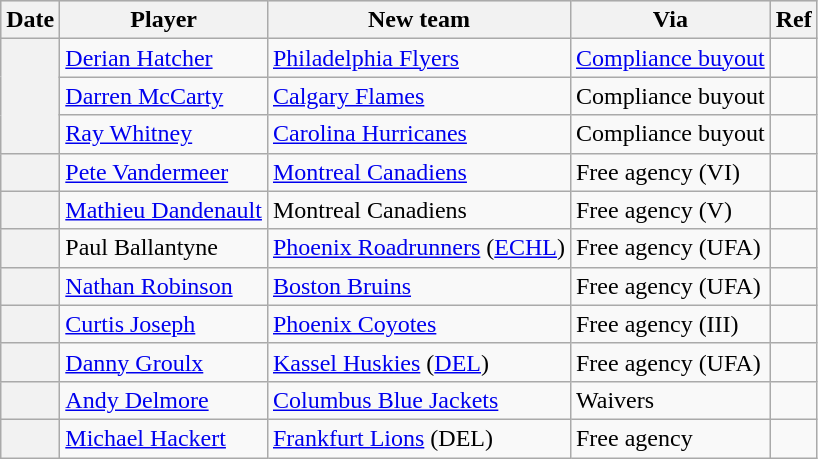<table class="wikitable plainrowheaders">
<tr style="background:#ddd; text-align:center;">
<th>Date</th>
<th>Player</th>
<th>New team</th>
<th>Via</th>
<th>Ref</th>
</tr>
<tr>
<th scope="row" rowspan=3></th>
<td><a href='#'>Derian Hatcher</a></td>
<td><a href='#'>Philadelphia Flyers</a></td>
<td><a href='#'>Compliance buyout</a></td>
<td></td>
</tr>
<tr>
<td><a href='#'>Darren McCarty</a></td>
<td><a href='#'>Calgary Flames</a></td>
<td>Compliance buyout</td>
<td></td>
</tr>
<tr>
<td><a href='#'>Ray Whitney</a></td>
<td><a href='#'>Carolina Hurricanes</a></td>
<td>Compliance buyout</td>
<td></td>
</tr>
<tr>
<th scope="row"></th>
<td><a href='#'>Pete Vandermeer</a></td>
<td><a href='#'>Montreal Canadiens</a></td>
<td>Free agency (VI)</td>
<td></td>
</tr>
<tr>
<th scope="row"></th>
<td><a href='#'>Mathieu Dandenault</a></td>
<td>Montreal Canadiens</td>
<td>Free agency (V)</td>
<td></td>
</tr>
<tr>
<th scope="row"></th>
<td>Paul Ballantyne</td>
<td><a href='#'>Phoenix Roadrunners</a> (<a href='#'>ECHL</a>)</td>
<td>Free agency (UFA)</td>
<td></td>
</tr>
<tr>
<th scope="row"></th>
<td><a href='#'>Nathan Robinson</a></td>
<td><a href='#'>Boston Bruins</a></td>
<td>Free agency (UFA)</td>
<td></td>
</tr>
<tr>
<th scope="row"></th>
<td><a href='#'>Curtis Joseph</a></td>
<td><a href='#'>Phoenix Coyotes</a></td>
<td>Free agency (III)</td>
<td></td>
</tr>
<tr>
<th scope="row"></th>
<td><a href='#'>Danny Groulx</a></td>
<td><a href='#'>Kassel Huskies</a> (<a href='#'>DEL</a>)</td>
<td>Free agency (UFA)</td>
<td></td>
</tr>
<tr>
<th scope="row"></th>
<td><a href='#'>Andy Delmore</a></td>
<td><a href='#'>Columbus Blue Jackets</a></td>
<td>Waivers</td>
<td></td>
</tr>
<tr>
<th scope="row"></th>
<td><a href='#'>Michael Hackert</a></td>
<td><a href='#'>Frankfurt Lions</a> (DEL)</td>
<td>Free agency</td>
<td></td>
</tr>
</table>
